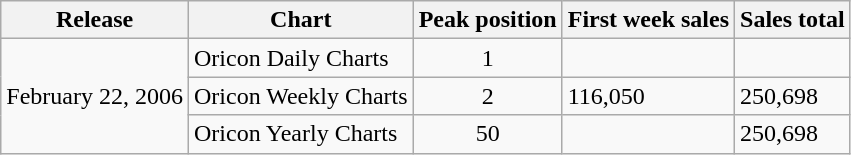<table class="wikitable">
<tr>
<th>Release</th>
<th>Chart</th>
<th>Peak position</th>
<th>First week sales</th>
<th>Sales total</th>
</tr>
<tr>
<td rowspan="3">February 22, 2006</td>
<td>Oricon Daily Charts</td>
<td align="center">1</td>
<td></td>
<td></td>
</tr>
<tr>
<td>Oricon Weekly Charts</td>
<td align="center">2</td>
<td>116,050</td>
<td>250,698</td>
</tr>
<tr>
<td>Oricon Yearly Charts</td>
<td align="center">50</td>
<td></td>
<td>250,698</td>
</tr>
</table>
